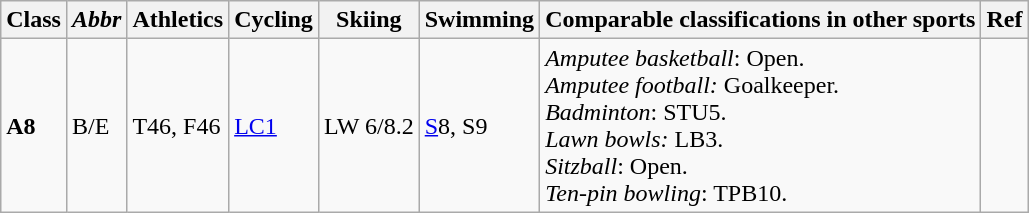<table class="wikitable sortable">
<tr>
<th>Class</th>
<th><em>Abbr</em></th>
<th>Athletics</th>
<th>Cycling</th>
<th>Skiing</th>
<th>Swimming</th>
<th>Comparable classifications in other sports</th>
<th>Ref</th>
</tr>
<tr>
<td><strong>A8</strong></td>
<td>B/E</td>
<td>T46, F46</td>
<td><a href='#'>LC1</a></td>
<td>LW 6/8.2</td>
<td><a href='#'>S</a>8, S9</td>
<td><em>Amputee basketball</em>: Open.<br><em>Amputee football:</em> Goalkeeper.<br><em>Badminton</em>: STU5.<br><em>Lawn bowls:</em> LB3.<br><em>Sitzball</em>: Open.<br><em>Ten-pin bowling</em>: TPB10.</td>
<td></td>
</tr>
</table>
